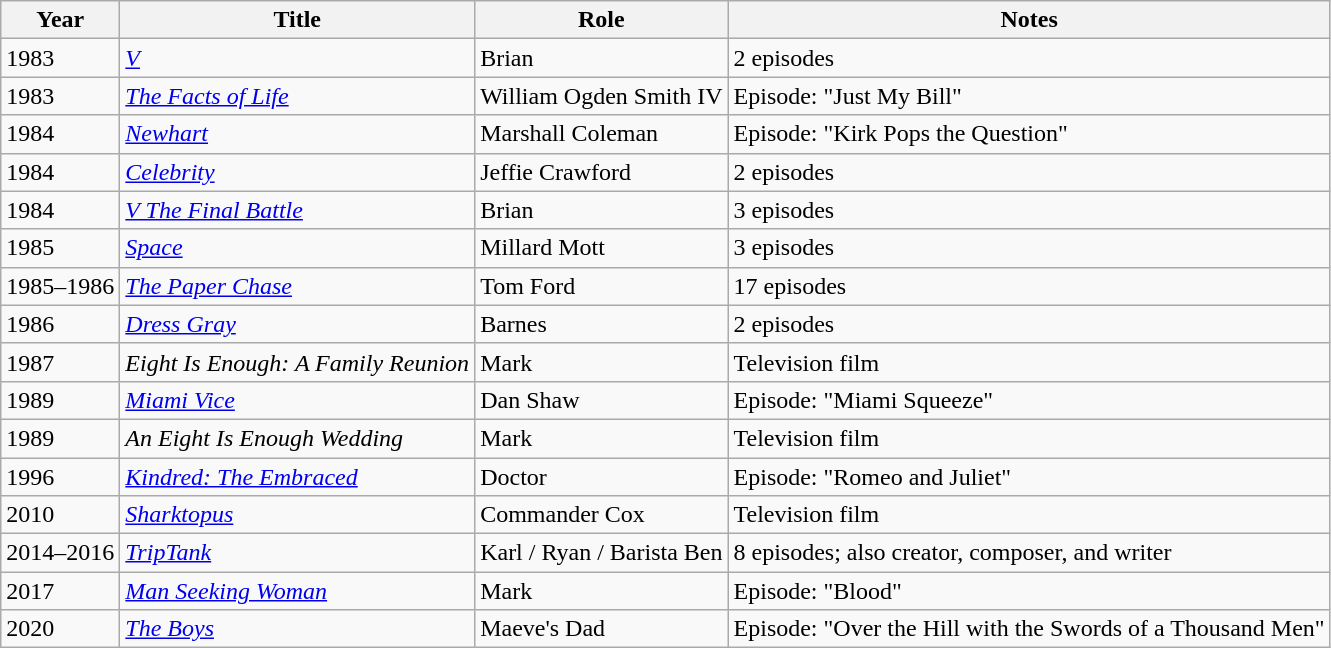<table class="wikitable sortable">
<tr>
<th>Year</th>
<th>Title</th>
<th>Role</th>
<th>Notes</th>
</tr>
<tr>
<td>1983</td>
<td><a href='#'><em>V</em></a></td>
<td>Brian</td>
<td>2 episodes</td>
</tr>
<tr>
<td>1983</td>
<td><a href='#'><em>The Facts of Life</em></a></td>
<td>William Ogden Smith IV</td>
<td>Episode: "Just My Bill"</td>
</tr>
<tr>
<td>1984</td>
<td><em><a href='#'>Newhart</a></em></td>
<td>Marshall Coleman</td>
<td>Episode: "Kirk Pops the Question"</td>
</tr>
<tr>
<td>1984</td>
<td><a href='#'><em>Celebrity</em></a></td>
<td>Jeffie Crawford</td>
<td>2 episodes</td>
</tr>
<tr>
<td>1984</td>
<td><em><a href='#'>V The Final Battle</a></em></td>
<td>Brian</td>
<td>3 episodes</td>
</tr>
<tr>
<td>1985</td>
<td><a href='#'><em>Space</em></a></td>
<td>Millard Mott</td>
<td>3 episodes</td>
</tr>
<tr>
<td>1985–1986</td>
<td><a href='#'><em>The Paper Chase</em></a></td>
<td>Tom Ford</td>
<td>17 episodes</td>
</tr>
<tr>
<td>1986</td>
<td><em><a href='#'>Dress Gray</a></em></td>
<td>Barnes</td>
<td>2 episodes</td>
</tr>
<tr>
<td>1987</td>
<td><em>Eight Is Enough: A Family Reunion</em></td>
<td>Mark</td>
<td>Television film</td>
</tr>
<tr>
<td>1989</td>
<td><em><a href='#'>Miami Vice</a></em></td>
<td>Dan Shaw</td>
<td>Episode: "Miami Squeeze"</td>
</tr>
<tr>
<td>1989</td>
<td><em>An Eight Is Enough Wedding</em></td>
<td>Mark</td>
<td>Television film</td>
</tr>
<tr>
<td>1996</td>
<td><em><a href='#'>Kindred: The Embraced</a></em></td>
<td>Doctor</td>
<td>Episode: "Romeo and Juliet"</td>
</tr>
<tr>
<td>2010</td>
<td><em><a href='#'>Sharktopus</a></em></td>
<td>Commander Cox</td>
<td>Television film</td>
</tr>
<tr>
<td>2014–2016</td>
<td><em><a href='#'>TripTank</a></em></td>
<td>Karl / Ryan / Barista Ben</td>
<td>8 episodes; also creator, composer, and writer</td>
</tr>
<tr>
<td>2017</td>
<td><em><a href='#'>Man Seeking Woman</a></em></td>
<td>Mark</td>
<td>Episode: "Blood"</td>
</tr>
<tr>
<td>2020</td>
<td><em><a href='#'>The Boys</a></em></td>
<td>Maeve's Dad</td>
<td>Episode: "Over the Hill with the Swords of a Thousand Men"</td>
</tr>
</table>
